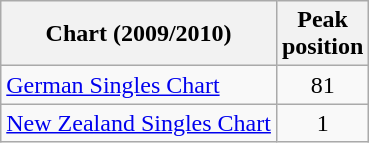<table class="wikitable">
<tr>
<th>Chart (2009/2010)</th>
<th>Peak<br>position</th>
</tr>
<tr>
<td><a href='#'>German Singles Chart</a></td>
<td style="text-align:center;">81</td>
</tr>
<tr>
<td><a href='#'>New Zealand Singles Chart</a></td>
<td style="text-align:center;">1</td>
</tr>
</table>
